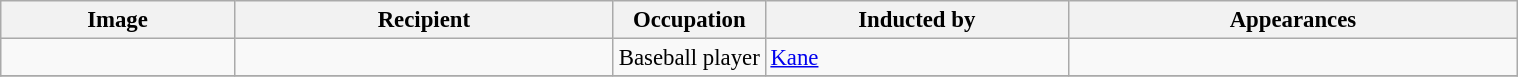<table class="wikitable" style="font-size: 95%">
<tr>
<th class="unsortable">Image</th>
<th style="width:25%;">Recipient<br></th>
<th style="width:10%;">Occupation</th>
<th style="width:20%;">Inducted by</th>
<th class="unsortable">Appearances</th>
</tr>
<tr>
<td></td>
<td></td>
<td>Baseball player</td>
<td><a href='#'>Kane</a></td>
<td></td>
</tr>
<tr>
</tr>
</table>
